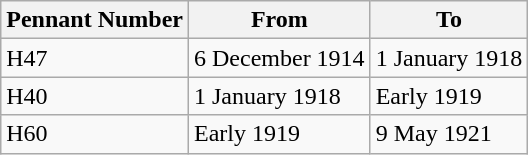<table class="wikitable" style="text-align:left">
<tr>
<th>Pennant Number</th>
<th>From</th>
<th>To</th>
</tr>
<tr>
<td>H47</td>
<td>6 December 1914</td>
<td>1 January 1918</td>
</tr>
<tr>
<td>H40</td>
<td>1 January 1918</td>
<td>Early 1919</td>
</tr>
<tr>
<td>H60</td>
<td>Early 1919</td>
<td>9 May 1921</td>
</tr>
</table>
